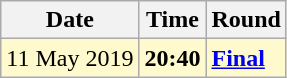<table class="wikitable">
<tr>
<th>Date</th>
<th>Time</th>
<th>Round</th>
</tr>
<tr style=background:lemonchiffon>
<td>11 May 2019</td>
<td><strong>20:40</strong></td>
<td><strong><a href='#'>Final</a></strong></td>
</tr>
</table>
